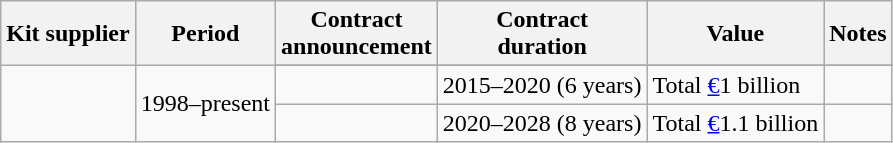<table class="wikitable" style="text-align: left">
<tr>
<th>Kit supplier</th>
<th>Period</th>
<th>Contract<br>announcement</th>
<th>Contract<br>duration</th>
<th>Value</th>
<th>Notes</th>
</tr>
<tr>
<td rowspan=3></td>
<td rowspan=3>1998–present</td>
</tr>
<tr>
<td></td>
<td>2015–2020 (6 years)</td>
<td>Total <a href='#'>€</a>1 billion</td>
<td></td>
</tr>
<tr>
<td></td>
<td>2020–2028 (8 years)</td>
<td>Total <a href='#'>€</a>1.1 billion</td>
<td></td>
</tr>
</table>
